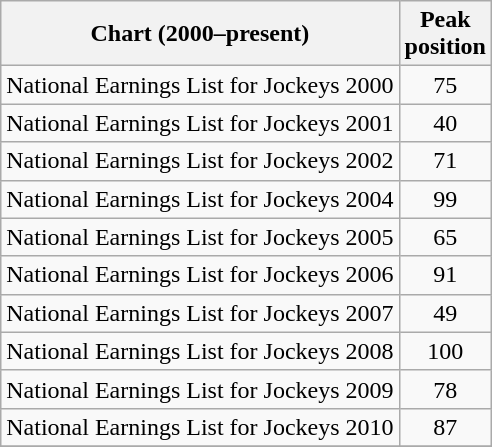<table class="wikitable sortable">
<tr>
<th>Chart (2000–present)</th>
<th>Peak<br>position</th>
</tr>
<tr>
<td>National Earnings List for Jockeys 2000</td>
<td style="text-align:center;">75</td>
</tr>
<tr>
<td>National Earnings List for Jockeys 2001</td>
<td style="text-align:center;">40</td>
</tr>
<tr>
<td>National Earnings List for Jockeys 2002</td>
<td style="text-align:center;">71</td>
</tr>
<tr>
<td>National Earnings List for Jockeys 2004</td>
<td style="text-align:center;">99</td>
</tr>
<tr>
<td>National Earnings List for Jockeys 2005</td>
<td style="text-align:center;">65</td>
</tr>
<tr>
<td>National Earnings List for Jockeys 2006</td>
<td style="text-align:center;">91</td>
</tr>
<tr>
<td>National Earnings List for Jockeys 2007</td>
<td style="text-align:center;">49</td>
</tr>
<tr>
<td>National Earnings List for Jockeys 2008</td>
<td style="text-align:center;">100</td>
</tr>
<tr>
<td>National Earnings List for Jockeys 2009</td>
<td style="text-align:center;">78</td>
</tr>
<tr>
<td>National Earnings List for Jockeys 2010</td>
<td style="text-align:center;">87</td>
</tr>
<tr>
</tr>
</table>
